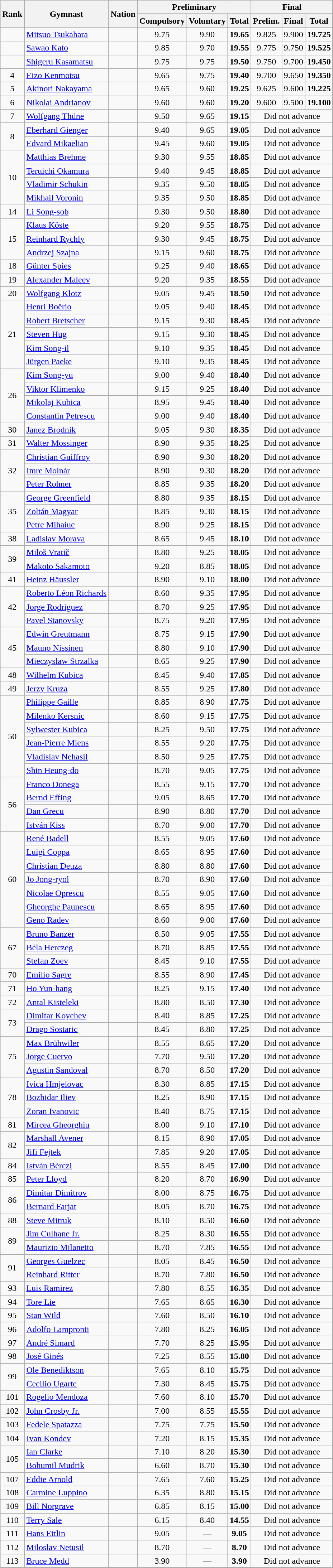<table class="wikitable sortable" style="text-align:center">
<tr>
<th rowspan=2>Rank</th>
<th rowspan=2>Gymnast</th>
<th rowspan=2>Nation</th>
<th colspan=3>Preliminary</th>
<th colspan=3>Final</th>
</tr>
<tr>
<th>Compulsory</th>
<th>Voluntary</th>
<th>Total</th>
<th> Prelim.</th>
<th>Final</th>
<th>Total</th>
</tr>
<tr>
<td></td>
<td align=left data-sort-value=Tsukahara><a href='#'>Mitsuo Tsukahara</a></td>
<td align=left></td>
<td>9.75</td>
<td>9.90</td>
<td><strong>19.65</strong></td>
<td>9.825</td>
<td>9.900</td>
<td><strong>19.725</strong></td>
</tr>
<tr>
<td></td>
<td align=left data-sort-value=Kato><a href='#'>Sawao Kato</a></td>
<td align=left></td>
<td>9.85</td>
<td>9.70</td>
<td><strong>19.55</strong></td>
<td>9.775</td>
<td>9.750</td>
<td><strong>19.525</strong></td>
</tr>
<tr>
<td></td>
<td align=left data-sort-value=Kasamatsu><a href='#'>Shigeru Kasamatsu</a></td>
<td align=left></td>
<td>9.75</td>
<td>9.75</td>
<td><strong>19.50</strong></td>
<td>9.750</td>
<td>9.700</td>
<td><strong>19.450</strong></td>
</tr>
<tr>
<td>4</td>
<td align=left data-sort-value=Kenmotsu><a href='#'>Eizo Kenmotsu</a></td>
<td align=left></td>
<td>9.65</td>
<td>9.75</td>
<td><strong>19.40</strong></td>
<td>9.700</td>
<td>9.650</td>
<td><strong>19.350</strong></td>
</tr>
<tr>
<td>5</td>
<td align=left data-sort-value=Nakayama><a href='#'>Akinori Nakayama</a></td>
<td align=left></td>
<td>9.65</td>
<td>9.60</td>
<td><strong>19.25</strong></td>
<td>9.625</td>
<td>9.600</td>
<td><strong>19.225</strong></td>
</tr>
<tr>
<td>6</td>
<td align=left data-sort-value=Andrianov><a href='#'>Nikolai Andrianov</a></td>
<td align=left></td>
<td>9.60</td>
<td>9.60</td>
<td><strong>19.20</strong></td>
<td>9.600</td>
<td>9.500</td>
<td><strong>19.100</strong></td>
</tr>
<tr>
<td>7</td>
<td align=left data-sort-value=Thüne><a href='#'>Wolfgang Thüne</a></td>
<td align=left></td>
<td>9.50</td>
<td>9.65</td>
<td><strong>19.15</strong></td>
<td colspan=3 data-sort-value=0.000>Did not advance</td>
</tr>
<tr>
<td rowspan=2>8</td>
<td align=left data-sort-value=Gienger><a href='#'>Eberhard Gienger</a></td>
<td align=left></td>
<td>9.40</td>
<td>9.65</td>
<td><strong>19.05</strong></td>
<td colspan=3 data-sort-value=0.000>Did not advance</td>
</tr>
<tr>
<td align=left data-sort-value=Mikaelian><a href='#'>Edvard Mikaelian</a></td>
<td align=left></td>
<td>9.45</td>
<td>9.60</td>
<td><strong>19.05</strong></td>
<td colspan=3 data-sort-value=0.000>Did not advance</td>
</tr>
<tr>
<td rowspan=4>10</td>
<td align=left data-sort-value=Brehme><a href='#'>Matthias Brehme</a></td>
<td align=left></td>
<td>9.30</td>
<td>9.55</td>
<td><strong>18.85</strong></td>
<td colspan=3 data-sort-value=0.000>Did not advance</td>
</tr>
<tr>
<td align=left data-sort-value=Okamura><a href='#'>Teruichi Okamura</a></td>
<td align=left></td>
<td>9.40</td>
<td>9.45</td>
<td><strong>18.85</strong></td>
<td colspan=3 data-sort-value=0.000>Did not advance</td>
</tr>
<tr>
<td align=left data-sort-value=Schukin><a href='#'>Vladimir Schukin</a></td>
<td align=left></td>
<td>9.35</td>
<td>9.50</td>
<td><strong>18.85</strong></td>
<td colspan=3 data-sort-value=0.000>Did not advance</td>
</tr>
<tr>
<td align=left data-sort-value=Voronin><a href='#'>Mikhail Voronin</a></td>
<td align=left></td>
<td>9.35</td>
<td>9.50</td>
<td><strong>18.85</strong></td>
<td colspan=3 data-sort-value=0.000>Did not advance</td>
</tr>
<tr>
<td>14</td>
<td align=left data-sort-value=Li><a href='#'>Li Song-sob</a></td>
<td align=left></td>
<td>9.30</td>
<td>9.50</td>
<td><strong>18.80</strong></td>
<td colspan=3 data-sort-value=0.000>Did not advance</td>
</tr>
<tr>
<td rowspan=3>15</td>
<td align=left data-sort-value=Köste><a href='#'>Klaus Köste</a></td>
<td align=left></td>
<td>9.20</td>
<td>9.55</td>
<td><strong>18.75</strong></td>
<td colspan=3 data-sort-value=0.000>Did not advance</td>
</tr>
<tr>
<td align=left data-sort-value=Rychly><a href='#'>Reinhard Rychly</a></td>
<td align=left></td>
<td>9.30</td>
<td>9.45</td>
<td><strong>18.75</strong></td>
<td colspan=3 data-sort-value=0.000>Did not advance</td>
</tr>
<tr>
<td align=left data-sort-value=Szajna><a href='#'>Andrzej Szajna</a></td>
<td align=left></td>
<td>9.15</td>
<td>9.60</td>
<td><strong>18.75</strong></td>
<td colspan=3 data-sort-value=0.000>Did not advance</td>
</tr>
<tr>
<td>18</td>
<td align=left data-sort-value=Spies><a href='#'>Günter Spies</a></td>
<td align=left></td>
<td>9.25</td>
<td>9.40</td>
<td><strong>18.65</strong></td>
<td colspan=3 data-sort-value=0.000>Did not advance</td>
</tr>
<tr>
<td>19</td>
<td align=left data-sort-value=Maleev><a href='#'>Alexander Maleev</a></td>
<td align=left></td>
<td>9.20</td>
<td>9.35</td>
<td><strong>18.55</strong></td>
<td colspan=3 data-sort-value=0.000>Did not advance</td>
</tr>
<tr>
<td>20</td>
<td align=left data-sort-value=Klotz><a href='#'>Wolfgang Klotz</a></td>
<td align=left></td>
<td>9.05</td>
<td>9.45</td>
<td><strong>18.50</strong></td>
<td colspan=3 data-sort-value=0.000>Did not advance</td>
</tr>
<tr>
<td rowspan=5>21</td>
<td align=left data-sort-value=Boërio><a href='#'>Henri Boërio</a></td>
<td align=left></td>
<td>9.05</td>
<td>9.40</td>
<td><strong>18.45</strong></td>
<td colspan=3 data-sort-value=0.000>Did not advance</td>
</tr>
<tr>
<td align=left data-sort-value=Bretscher><a href='#'>Robert Bretscher</a></td>
<td align=left></td>
<td>9.15</td>
<td>9.30</td>
<td><strong>18.45</strong></td>
<td colspan=3 data-sort-value=0.000>Did not advance</td>
</tr>
<tr>
<td align=left data-sort-value=Hug><a href='#'>Steven Hug</a></td>
<td align=left></td>
<td>9.15</td>
<td>9.30</td>
<td><strong>18.45</strong></td>
<td colspan=3 data-sort-value=0.000>Did not advance</td>
</tr>
<tr>
<td align=left data-sort-value=Kim><a href='#'>Kim Song-il</a></td>
<td align=left></td>
<td>9.10</td>
<td>9.35</td>
<td><strong>18.45</strong></td>
<td colspan=3 data-sort-value=0.000>Did not advance</td>
</tr>
<tr>
<td align=left data-sort-value=Paeke><a href='#'>Jürgen Paeke</a></td>
<td align=left></td>
<td>9.10</td>
<td>9.35</td>
<td><strong>18.45</strong></td>
<td colspan=3 data-sort-value=0.000>Did not advance</td>
</tr>
<tr>
<td rowspan=4>26</td>
<td align=left data-sort-value=Kim><a href='#'>Kim Song-yu</a></td>
<td align=left></td>
<td>9.00</td>
<td>9.40</td>
<td><strong>18.40</strong></td>
<td colspan=3 data-sort-value=0.000>Did not advance</td>
</tr>
<tr>
<td align=left data-sort-value=Klimenko><a href='#'>Viktor Klimenko</a></td>
<td align=left></td>
<td>9.15</td>
<td>9.25</td>
<td><strong>18.40</strong></td>
<td colspan=3 data-sort-value=0.000>Did not advance</td>
</tr>
<tr>
<td align=left data-sort-value=Kubica><a href='#'>Mikolaj Kubica</a></td>
<td align=left></td>
<td>8.95</td>
<td>9.45</td>
<td><strong>18.40</strong></td>
<td colspan=3 data-sort-value=0.000>Did not advance</td>
</tr>
<tr>
<td align=left data-sort-value=Petrescu><a href='#'>Constantin Petrescu</a></td>
<td align=left></td>
<td>9.00</td>
<td>9.40</td>
<td><strong>18.40</strong></td>
<td colspan=3 data-sort-value=0.000>Did not advance</td>
</tr>
<tr>
<td>30</td>
<td align=left data-sort-value=Brodnik><a href='#'>Janez Brodnik</a></td>
<td align=left></td>
<td>9.05</td>
<td>9.30</td>
<td><strong>18.35</strong></td>
<td colspan=3 data-sort-value=0.000>Did not advance</td>
</tr>
<tr>
<td>31</td>
<td align=left data-sort-value=Mossinger><a href='#'>Walter Mossinger</a></td>
<td align=left></td>
<td>8.90</td>
<td>9.35</td>
<td><strong>18.25</strong></td>
<td colspan=3 data-sort-value=0.000>Did not advance</td>
</tr>
<tr>
<td rowspan=3>32</td>
<td align=left data-sort-value=Guiffroy><a href='#'>Christian Guiffroy</a></td>
<td align=left></td>
<td>8.90</td>
<td>9.30</td>
<td><strong>18.20</strong></td>
<td colspan=3 data-sort-value=0.000>Did not advance</td>
</tr>
<tr>
<td align=left data-sort-value=Molnár><a href='#'>Imre Molnár</a></td>
<td align=left></td>
<td>8.90</td>
<td>9.30</td>
<td><strong>18.20</strong></td>
<td colspan=3 data-sort-value=0.000>Did not advance</td>
</tr>
<tr>
<td align=left data-sort-value=Rohner><a href='#'>Peter Rohner</a></td>
<td align=left></td>
<td>8.85</td>
<td>9.35</td>
<td><strong>18.20</strong></td>
<td colspan=3 data-sort-value=0.000>Did not advance</td>
</tr>
<tr>
<td rowspan=3>35</td>
<td align=left data-sort-value=Greenfield><a href='#'>George Greenfield</a></td>
<td align=left></td>
<td>8.80</td>
<td>9.35</td>
<td><strong>18.15</strong></td>
<td colspan=3 data-sort-value=0.000>Did not advance</td>
</tr>
<tr>
<td align=left data-sort-value=Magyar><a href='#'>Zoltán Magyar</a></td>
<td align=left></td>
<td>8.85</td>
<td>9.30</td>
<td><strong>18.15</strong></td>
<td colspan=3 data-sort-value=0.000>Did not advance</td>
</tr>
<tr>
<td align=left data-sort-value=Mihaiuc><a href='#'>Petre Mihaiuc</a></td>
<td align=left></td>
<td>8.90</td>
<td>9.25</td>
<td><strong>18.15</strong></td>
<td colspan=3 data-sort-value=0.000>Did not advance</td>
</tr>
<tr>
<td>38</td>
<td align=left data-sort-value=Morava><a href='#'>Ladislav Morava</a></td>
<td align=left></td>
<td>8.65</td>
<td>9.45</td>
<td><strong>18.10</strong></td>
<td colspan=3 data-sort-value=0.000>Did not advance</td>
</tr>
<tr>
<td rowspan=2>39</td>
<td align=left data-sort-value=Vratič><a href='#'>Miloš Vratič</a></td>
<td align=left></td>
<td>8.80</td>
<td>9.25</td>
<td><strong>18.05</strong></td>
<td colspan=3 data-sort-value=0.000>Did not advance</td>
</tr>
<tr>
<td align=left data-sort-value=Sakamoto><a href='#'>Makoto Sakamoto</a></td>
<td align=left></td>
<td>9.20</td>
<td>8.85</td>
<td><strong>18.05</strong></td>
<td colspan=3 data-sort-value=0.000>Did not advance</td>
</tr>
<tr>
<td>41</td>
<td align=left data-sort-value=Häussler><a href='#'>Heinz Häussler</a></td>
<td align=left></td>
<td>8.90</td>
<td>9.10</td>
<td><strong>18.00</strong></td>
<td colspan=3 data-sort-value=0.000>Did not advance</td>
</tr>
<tr>
<td rowspan=3>42</td>
<td align=left data-sort-value=Richards><a href='#'>Roberto Léon Richards</a></td>
<td align=left></td>
<td>8.60</td>
<td>9.35</td>
<td><strong>17.95</strong></td>
<td colspan=3 data-sort-value=0.000>Did not advance</td>
</tr>
<tr>
<td align=left data-sort-value=Rodriguez><a href='#'>Jorge Rodriguez</a></td>
<td align=left></td>
<td>8.70</td>
<td>9.25</td>
<td><strong>17.95</strong></td>
<td colspan=3 data-sort-value=0.000>Did not advance</td>
</tr>
<tr>
<td align=left data-sort-value=Stanovsky><a href='#'>Pavel Stanovsky</a></td>
<td align=left></td>
<td>8.75</td>
<td>9.20</td>
<td><strong>17.95</strong></td>
<td colspan=3 data-sort-value=0.000>Did not advance</td>
</tr>
<tr>
<td rowspan=3>45</td>
<td align=left data-sort-value=Greutmann><a href='#'>Edwin Greutmann</a></td>
<td align=left></td>
<td>8.75</td>
<td>9.15</td>
<td><strong>17.90</strong></td>
<td colspan=3 data-sort-value=0.000>Did not advance</td>
</tr>
<tr>
<td align=left data-sort-value=Nissinen><a href='#'>Mauno Nissinen</a></td>
<td align=left></td>
<td>8.80</td>
<td>9.10</td>
<td><strong>17.90</strong></td>
<td colspan=3 data-sort-value=0.000>Did not advance</td>
</tr>
<tr>
<td align=left data-sort-value=Strzalka><a href='#'>Mieczyslaw Strzalka</a></td>
<td align=left></td>
<td>8.65</td>
<td>9.25</td>
<td><strong>17.90</strong></td>
<td colspan=3 data-sort-value=0.000>Did not advance</td>
</tr>
<tr>
<td>48</td>
<td align=left data-sort-value=Kubica><a href='#'>Wilhelm Kubica</a></td>
<td align=left></td>
<td>8.45</td>
<td>9.40</td>
<td><strong>17.85</strong></td>
<td colspan=3 data-sort-value=0.000>Did not advance</td>
</tr>
<tr>
<td>49</td>
<td align=left data-sort-value=Kruza><a href='#'>Jerzy Kruza</a></td>
<td align=left></td>
<td>8.55</td>
<td>9.25</td>
<td><strong>17.80</strong></td>
<td colspan=3 data-sort-value=0.000>Did not advance</td>
</tr>
<tr>
<td rowspan=6>50</td>
<td align=left data-sort-value=Gaille><a href='#'>Philippe Gaille</a></td>
<td align=left></td>
<td>8.85</td>
<td>8.90</td>
<td><strong>17.75</strong></td>
<td colspan=3 data-sort-value=0.000>Did not advance</td>
</tr>
<tr>
<td align=left data-sort-value=Kersnic><a href='#'>Milenko Kersnic</a></td>
<td align=left></td>
<td>8.60</td>
<td>9.15</td>
<td><strong>17.75</strong></td>
<td colspan=3 data-sort-value=0.000>Did not advance</td>
</tr>
<tr>
<td align=left data-sort-value=Kubica><a href='#'>Sylwester Kubica</a></td>
<td align=left></td>
<td>8.25</td>
<td>9.50</td>
<td><strong>17.75</strong></td>
<td colspan=3 data-sort-value=0.000>Did not advance</td>
</tr>
<tr>
<td align=left data-sort-value=Miens><a href='#'>Jean-Pierre Miens</a></td>
<td align=left></td>
<td>8.55</td>
<td>9.20</td>
<td><strong>17.75</strong></td>
<td colspan=3 data-sort-value=0.000>Did not advance</td>
</tr>
<tr>
<td align=left data-sort-value=Nehasil><a href='#'>Vladislav Nehasil</a></td>
<td align=left></td>
<td>8.50</td>
<td>9.25</td>
<td><strong>17.75</strong></td>
<td colspan=3 data-sort-value=0.000>Did not advance</td>
</tr>
<tr>
<td align=left data-sort-value=Shin><a href='#'>Shin Heung-do</a></td>
<td align=left></td>
<td>8.70</td>
<td>9.05</td>
<td><strong>17.75</strong></td>
<td colspan=3 data-sort-value=0.000>Did not advance</td>
</tr>
<tr>
<td rowspan=4>56</td>
<td align=left data-sort-value=Donega><a href='#'>Franco Donega</a></td>
<td align=left></td>
<td>8.55</td>
<td>9.15</td>
<td><strong>17.70</strong></td>
<td colspan=3 data-sort-value=0.000>Did not advance</td>
</tr>
<tr>
<td align=left data-sort-value=Effing><a href='#'>Bernd Effing</a></td>
<td align=left></td>
<td>9.05</td>
<td>8.65</td>
<td><strong>17.70</strong></td>
<td colspan=3 data-sort-value=0.000>Did not advance</td>
</tr>
<tr>
<td align=left data-sort-value=Grecu><a href='#'>Dan Grecu</a></td>
<td align=left></td>
<td>8.90</td>
<td>8.80</td>
<td><strong>17.70</strong></td>
<td colspan=3 data-sort-value=0.000>Did not advance</td>
</tr>
<tr>
<td align=left data-sort-value=Kiss><a href='#'>István Kiss</a></td>
<td align=left></td>
<td>8.70</td>
<td>9.00</td>
<td><strong>17.70</strong></td>
<td colspan=3 data-sort-value=0.000>Did not advance</td>
</tr>
<tr>
<td rowspan=7>60</td>
<td align=left data-sort-value=Badell><a href='#'>René Badell</a></td>
<td align=left></td>
<td>8.55</td>
<td>9.05</td>
<td><strong>17.60</strong></td>
<td colspan=3 data-sort-value=0.000>Did not advance</td>
</tr>
<tr>
<td align=left data-sort-value=Coppa><a href='#'>Luigi Coppa</a></td>
<td align=left></td>
<td>8.65</td>
<td>8.95</td>
<td><strong>17.60</strong></td>
<td colspan=3 data-sort-value=0.000>Did not advance</td>
</tr>
<tr>
<td align=left data-sort-value=Deuza><a href='#'>Christian Deuza</a></td>
<td align=left></td>
<td>8.80</td>
<td>8.80</td>
<td><strong>17.60</strong></td>
<td colspan=3 data-sort-value=0.000>Did not advance</td>
</tr>
<tr>
<td align=left data-sort-value=Jo><a href='#'>Jo Jong-ryol</a></td>
<td align=left></td>
<td>8.70</td>
<td>8.90</td>
<td><strong>17.60</strong></td>
<td colspan=3 data-sort-value=0.000>Did not advance</td>
</tr>
<tr>
<td align=left data-sort-value=Oprescu><a href='#'>Nicolae Oprescu</a></td>
<td align=left></td>
<td>8.55</td>
<td>9.05</td>
<td><strong>17.60</strong></td>
<td colspan=3 data-sort-value=0.000>Did not advance</td>
</tr>
<tr>
<td align=left data-sort-value=Paunescu><a href='#'>Gheorghe Paunescu</a></td>
<td align=left></td>
<td>8.65</td>
<td>8.95</td>
<td><strong>17.60</strong></td>
<td colspan=3 data-sort-value=0.000>Did not advance</td>
</tr>
<tr>
<td align=left data-sort-value=Radev><a href='#'>Geno Radev</a></td>
<td align=left></td>
<td>8.60</td>
<td>9.00</td>
<td><strong>17.60</strong></td>
<td colspan=3 data-sort-value=0.000>Did not advance</td>
</tr>
<tr>
<td rowspan=3>67</td>
<td align=left data-sort-value=Banzer><a href='#'>Bruno Banzer</a></td>
<td align=left></td>
<td>8.50</td>
<td>9.05</td>
<td><strong>17.55</strong></td>
<td colspan=3 data-sort-value=0.000>Did not advance</td>
</tr>
<tr>
<td align=left data-sort-value=Herczeg><a href='#'>Béla Herczeg</a></td>
<td align=left></td>
<td>8.70</td>
<td>8.85</td>
<td><strong>17.55</strong></td>
<td colspan=3 data-sort-value=0.000>Did not advance</td>
</tr>
<tr>
<td align=left data-sort-value=Zoev><a href='#'>Stefan Zoev</a></td>
<td align=left></td>
<td>8.45</td>
<td>9.10</td>
<td><strong>17.55</strong></td>
<td colspan=3 data-sort-value=0.000>Did not advance</td>
</tr>
<tr>
<td>70</td>
<td align=left data-sort-value=Sagre><a href='#'>Emilio Sagre</a></td>
<td align=left></td>
<td>8.55</td>
<td>8.90</td>
<td><strong>17.45</strong></td>
<td colspan=3 data-sort-value=0.000>Did not advance</td>
</tr>
<tr>
<td>71</td>
<td align=left data-sort-value=Ho><a href='#'>Ho Yun-hang</a></td>
<td align=left></td>
<td>8.25</td>
<td>9.15</td>
<td><strong>17.40</strong></td>
<td colspan=3 data-sort-value=0.000>Did not advance</td>
</tr>
<tr>
<td>72</td>
<td align=left data-sort-value=Kisteleki><a href='#'>Antal Kisteleki</a></td>
<td align=left></td>
<td>8.80</td>
<td>8.50</td>
<td><strong>17.30</strong></td>
<td colspan=3 data-sort-value=0.000>Did not advance</td>
</tr>
<tr>
<td rowspan=2>73</td>
<td align=left data-sort-value=Koychev><a href='#'>Dimitar Koychev</a></td>
<td align=left></td>
<td>8.40</td>
<td>8.85</td>
<td><strong>17.25</strong></td>
<td colspan=3 data-sort-value=0.000>Did not advance</td>
</tr>
<tr>
<td align=left data-sort-value=Sostaric><a href='#'>Drago Sostaric</a></td>
<td align=left></td>
<td>8.45</td>
<td>8.80</td>
<td><strong>17.25</strong></td>
<td colspan=3 data-sort-value=0.000>Did not advance</td>
</tr>
<tr>
<td rowspan=3>75</td>
<td align=left data-sort-value=Brühwiler><a href='#'>Max Brühwiler</a></td>
<td align=left></td>
<td>8.55</td>
<td>8.65</td>
<td><strong>17.20</strong></td>
<td colspan=3 data-sort-value=0.000>Did not advance</td>
</tr>
<tr>
<td align=left data-sort-value=Cuervo><a href='#'>Jorge Cuervo</a></td>
<td align=left></td>
<td>7.70</td>
<td>9.50</td>
<td><strong>17.20</strong></td>
<td colspan=3 data-sort-value=0.000>Did not advance</td>
</tr>
<tr>
<td align=left data-sort-value=Sandoval><a href='#'>Agustin Sandoval</a></td>
<td align=left></td>
<td>8.70</td>
<td>8.50</td>
<td><strong>17.20</strong></td>
<td colspan=3 data-sort-value=0.000>Did not advance</td>
</tr>
<tr>
<td rowspan=3>78</td>
<td align=left data-sort-value=Hmjelovac><a href='#'>Ivica Hmjelovac</a></td>
<td align=left></td>
<td>8.30</td>
<td>8.85</td>
<td><strong>17.15</strong></td>
<td colspan=3 data-sort-value=0.000>Did not advance</td>
</tr>
<tr>
<td align=left data-sort-value=Iliev><a href='#'>Bozhidar Iliev</a></td>
<td align=left></td>
<td>8.25</td>
<td>8.90</td>
<td><strong>17.15</strong></td>
<td colspan=3 data-sort-value=0.000>Did not advance</td>
</tr>
<tr>
<td align=left data-sort-value=Ivanovic><a href='#'>Zoran Ivanovic</a></td>
<td align=left></td>
<td>8.40</td>
<td>8.75</td>
<td><strong>17.15</strong></td>
<td colspan=3 data-sort-value=0.000>Did not advance</td>
</tr>
<tr>
<td>81</td>
<td align=left data-sort-value=Gheorghiu><a href='#'>Mircea Gheorghiu</a></td>
<td align=left></td>
<td>8.00</td>
<td>9.10</td>
<td><strong>17.10</strong></td>
<td colspan=3 data-sort-value=0.000>Did not advance</td>
</tr>
<tr>
<td rowspan=2>82</td>
<td align=left data-sort-value=Avener><a href='#'>Marshall Avener</a></td>
<td align=left></td>
<td>8.15</td>
<td>8.90</td>
<td><strong>17.05</strong></td>
<td colspan=3 data-sort-value=0.000>Did not advance</td>
</tr>
<tr>
<td align=left data-sort-value=Fejtek><a href='#'>Jifi Fejtek</a></td>
<td align=left></td>
<td>7.85</td>
<td>9.20</td>
<td><strong>17.05</strong></td>
<td colspan=3 data-sort-value=0.000>Did not advance</td>
</tr>
<tr>
<td>84</td>
<td align=left data-sort-value=Bérczi><a href='#'>István Bérczi</a></td>
<td align=left></td>
<td>8.55</td>
<td>8.45</td>
<td><strong>17.00</strong></td>
<td colspan=3 data-sort-value=0.000>Did not advance</td>
</tr>
<tr>
<td>85</td>
<td align=left data-sort-value=Lloyd><a href='#'>Peter Lloyd</a></td>
<td align=left></td>
<td>8.20</td>
<td>8.70</td>
<td><strong>16.90</strong></td>
<td colspan=3 data-sort-value=0.000>Did not advance</td>
</tr>
<tr>
<td rowspan=2>86</td>
<td align=left data-sort-value=Dimitrov><a href='#'>Dimitar Dimitrov</a></td>
<td align=left></td>
<td>8.00</td>
<td>8.75</td>
<td><strong>16.75</strong></td>
<td colspan=3 data-sort-value=0.000>Did not advance</td>
</tr>
<tr>
<td align=left data-sort-value=Farjat><a href='#'>Bernard Farjat</a></td>
<td align=left></td>
<td>8.05</td>
<td>8.70</td>
<td><strong>16.75</strong></td>
<td colspan=3 data-sort-value=0.000>Did not advance</td>
</tr>
<tr>
<td>88</td>
<td align=left data-sort-value=Mitruk><a href='#'>Steve Mitruk</a></td>
<td align=left></td>
<td>8.10</td>
<td>8.50</td>
<td><strong>16.60</strong></td>
<td colspan=3 data-sort-value=0.000>Did not advance</td>
</tr>
<tr>
<td rowspan=2>89</td>
<td align=left data-sort-value=Culhane Jr.><a href='#'>Jim Culhane Jr.</a></td>
<td align=left></td>
<td>8.25</td>
<td>8.30</td>
<td><strong>16.55</strong></td>
<td colspan=3 data-sort-value=0.000>Did not advance</td>
</tr>
<tr>
<td align=left data-sort-value=Milanetto><a href='#'>Maurizio Milanetto</a></td>
<td align=left></td>
<td>8.70</td>
<td>7.85</td>
<td><strong>16.55</strong></td>
<td colspan=3 data-sort-value=0.000>Did not advance</td>
</tr>
<tr>
<td rowspan=2>91</td>
<td align=left data-sort-value=Guelzec><a href='#'>Georges Guelzec</a></td>
<td align=left></td>
<td>8.05</td>
<td>8.45</td>
<td><strong>16.50</strong></td>
<td colspan=3 data-sort-value=0.000>Did not advance</td>
</tr>
<tr>
<td align=left data-sort-value=Ritter><a href='#'>Reinhard Ritter</a></td>
<td align=left></td>
<td>8.70</td>
<td>7.80</td>
<td><strong>16.50</strong></td>
<td colspan=3 data-sort-value=0.000>Did not advance</td>
</tr>
<tr>
<td>93</td>
<td align=left data-sort-value=Ramirez><a href='#'>Luis Ramirez</a></td>
<td align=left></td>
<td>7.80</td>
<td>8.55</td>
<td><strong>16.35</strong></td>
<td colspan=3 data-sort-value=0.000>Did not advance</td>
</tr>
<tr>
<td>94</td>
<td align=left data-sort-value=Lie><a href='#'>Tore Lie</a></td>
<td align=left></td>
<td>7.65</td>
<td>8.65</td>
<td><strong>16.30</strong></td>
<td colspan=3 data-sort-value=0.000>Did not advance</td>
</tr>
<tr>
<td>95</td>
<td align=left data-sort-value=Wild><a href='#'>Stan Wild</a></td>
<td align=left></td>
<td>7.60</td>
<td>8.50</td>
<td><strong>16.10</strong></td>
<td colspan=3 data-sort-value=0.000>Did not advance</td>
</tr>
<tr>
<td>96</td>
<td align=left data-sort-value=Lampronti><a href='#'>Adolfo Lampronti</a></td>
<td align=left></td>
<td>7.80</td>
<td>8.25</td>
<td><strong>16.05</strong></td>
<td colspan=3 data-sort-value=0.000>Did not advance</td>
</tr>
<tr>
<td>97</td>
<td align=left data-sort-value=Simard><a href='#'>André Simard</a></td>
<td align=left></td>
<td>7.70</td>
<td>8.25</td>
<td><strong>15.95</strong></td>
<td colspan=3 data-sort-value=0.000>Did not advance</td>
</tr>
<tr>
<td>98</td>
<td align=left data-sort-value=Ginés><a href='#'>José Ginés</a></td>
<td align=left></td>
<td>7.25</td>
<td>8.55</td>
<td><strong>15.80</strong></td>
<td colspan=3 data-sort-value=0.000>Did not advance</td>
</tr>
<tr>
<td rowspan=2>99</td>
<td align=left data-sort-value=Benediktson><a href='#'>Ole Benediktson</a></td>
<td align=left></td>
<td>7.65</td>
<td>8.10</td>
<td><strong>15.75</strong></td>
<td colspan=3 data-sort-value=0.000>Did not advance</td>
</tr>
<tr>
<td align=left data-sort-value=Ugarte><a href='#'>Cecilio Ugarte</a></td>
<td align=left></td>
<td>7.30</td>
<td>8.45</td>
<td><strong>15.75</strong></td>
<td colspan=3 data-sort-value=0.000>Did not advance</td>
</tr>
<tr>
<td>101</td>
<td align=left data-sort-value=Mendoza><a href='#'>Rogelio Mendoza</a></td>
<td align=left></td>
<td>7.60</td>
<td>8.10</td>
<td><strong>15.70</strong></td>
<td colspan=3 data-sort-value=0.000>Did not advance</td>
</tr>
<tr>
<td>102</td>
<td align=left data-sort-value=Crosby Jr.><a href='#'>John Crosby Jr.</a></td>
<td align=left></td>
<td>7.00</td>
<td>8.55</td>
<td><strong>15.55</strong></td>
<td colspan=3 data-sort-value=0.000>Did not advance</td>
</tr>
<tr>
<td>103</td>
<td align=left data-sort-value=Spatazza><a href='#'>Fedele Spatazza</a></td>
<td align=left></td>
<td>7.75</td>
<td>7.75</td>
<td><strong>15.50</strong></td>
<td colspan=3 data-sort-value=0.000>Did not advance</td>
</tr>
<tr>
<td>104</td>
<td align=left data-sort-value=Kondev><a href='#'>Ivan Kondev</a></td>
<td align=left></td>
<td>7.20</td>
<td>8.15</td>
<td><strong>15.35</strong></td>
<td colspan=3 data-sort-value=0.000>Did not advance</td>
</tr>
<tr>
<td rowspan=2>105</td>
<td align=left data-sort-value=Clarke><a href='#'>Ian Clarke</a></td>
<td align=left></td>
<td>7.10</td>
<td>8.20</td>
<td><strong>15.30</strong></td>
<td colspan=3 data-sort-value=0.000>Did not advance</td>
</tr>
<tr>
<td align=left data-sort-value=Mudrik><a href='#'>Bohumil Mudrik</a></td>
<td align=left></td>
<td>6.60</td>
<td>8.70</td>
<td><strong>15.30</strong></td>
<td colspan=3 data-sort-value=0.000>Did not advance</td>
</tr>
<tr>
<td>107</td>
<td align=left data-sort-value=Arnold><a href='#'>Eddie Arnold</a></td>
<td align=left></td>
<td>7.65</td>
<td>7.60</td>
<td><strong>15.25</strong></td>
<td colspan=3 data-sort-value=0.000>Did not advance</td>
</tr>
<tr>
<td>108</td>
<td align=left data-sort-value=Luppino><a href='#'>Carmine Luppino</a></td>
<td align=left></td>
<td>6.35</td>
<td>8.80</td>
<td><strong>15.15</strong></td>
<td colspan=3 data-sort-value=0.000>Did not advance</td>
</tr>
<tr>
<td>109</td>
<td align=left data-sort-value=Norgrave><a href='#'>Bill Norgrave</a></td>
<td align=left></td>
<td>6.85</td>
<td>8.15</td>
<td><strong>15.00</strong></td>
<td colspan=3 data-sort-value=0.000>Did not advance</td>
</tr>
<tr>
<td>110</td>
<td align=left data-sort-value=Sale><a href='#'>Terry Sale</a></td>
<td align=left></td>
<td>6.15</td>
<td>8.40</td>
<td><strong>14.55</strong></td>
<td colspan=3 data-sort-value=0.000>Did not advance</td>
</tr>
<tr>
<td>111</td>
<td align=left data-sort-value=Ettlin><a href='#'>Hans Ettlin</a></td>
<td align=left></td>
<td>9.05</td>
<td data-sort-value=0.00>—</td>
<td><strong>9.05</strong></td>
<td colspan=3 data-sort-value=0.000>Did not advance</td>
</tr>
<tr>
<td>112</td>
<td align=left data-sort-value=Netusil><a href='#'>Miloslav Netusil</a></td>
<td align=left></td>
<td>8.70</td>
<td data-sort-value=0.00>—</td>
<td><strong>8.70</strong></td>
<td colspan=3 data-sort-value=0.000>Did not advance</td>
</tr>
<tr>
<td>113</td>
<td align=left data-sort-value=Medd><a href='#'>Bruce Medd</a></td>
<td align=left></td>
<td>3.90</td>
<td data-sort-value=0.00>—</td>
<td><strong>3.90</strong></td>
<td colspan=3 data-sort-value=0.000>Did not advance</td>
</tr>
</table>
